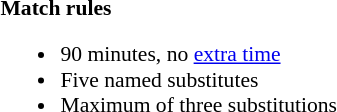<table width=100% style="font-size: 90%">
<tr>
<td width=50% valign=top><br><strong>Match rules</strong><ul><li>90 minutes, no <a href='#'>extra time</a></li><li>Five named substitutes</li><li>Maximum of three substitutions</li></ul></td>
</tr>
</table>
